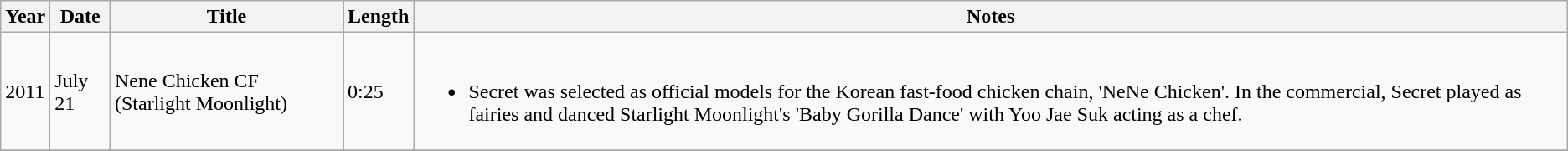<table class="wikitable plainrowheaders">
<tr>
<th>Year</th>
<th>Date</th>
<th>Title</th>
<th>Length</th>
<th>Notes</th>
</tr>
<tr>
<td rowspan="1">2011</td>
<td>July 21</td>
<td>Nene Chicken CF (Starlight Moonlight)</td>
<td>0:25</td>
<td><br><ul><li>Secret was selected as official models for the Korean fast-food chicken chain, 'NeNe Chicken'. In the commercial, Secret played as fairies and danced Starlight Moonlight's 'Baby Gorilla Dance' with Yoo Jae Suk acting as a chef.</li></ul></td>
</tr>
<tr>
</tr>
</table>
